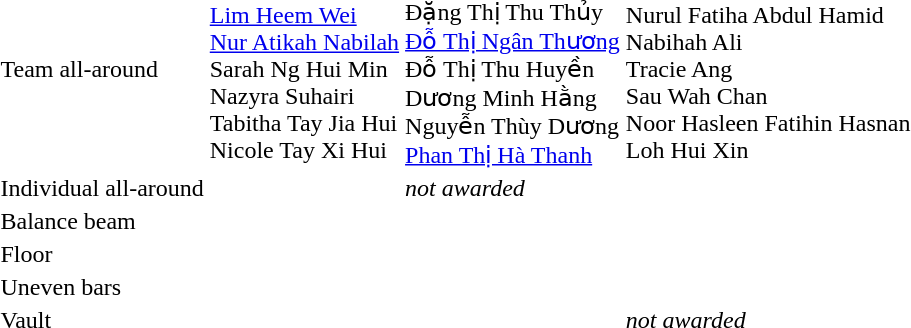<table>
<tr>
<td>Team all-around</td>
<td><br><a href='#'>Lim Heem Wei</a><br><a href='#'>Nur Atikah Nabilah</a><br>Sarah Ng Hui Min<br>Nazyra Suhairi<br>Tabitha Tay Jia Hui<br>Nicole Tay Xi Hui</td>
<td nowrap=true><br>Đặng Thị Thu Thủy<br><a href='#'>Đỗ Thị Ngân Thương</a><br>Đỗ Thị Thu Huyền<br>Dương Minh Hằng<br>Nguyễn Thùy Dương<br><a href='#'>Phan Thị Hà Thanh</a></td>
<td nowrap=true><br>Nurul Fatiha Abdul Hamid<br>Nabihah Ali<br>Tracie Ang<br>Sau Wah Chan<br>Noor Hasleen Fatihin Hasnan<br>Loh Hui Xin</td>
</tr>
<tr>
<td rowspan=2>Individual all-around</td>
<td></td>
<td rowspan=2><em>not awarded</em></td>
<td rowspan=2></td>
</tr>
<tr>
<td></td>
</tr>
<tr>
<td>Balance beam</td>
<td nowrap=true></td>
<td></td>
<td></td>
</tr>
<tr>
<td>Floor</td>
<td></td>
<td></td>
<td></td>
</tr>
<tr>
<td>Uneven bars</td>
<td></td>
<td></td>
<td></td>
</tr>
<tr>
<td rowspan=3>Vault</td>
<td rowspan=3></td>
<td></td>
<td rowspan=3><em>not awarded</em></td>
</tr>
<tr>
<td></td>
</tr>
<tr>
<td></td>
</tr>
</table>
